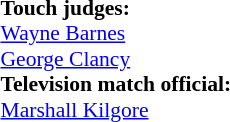<table width=100% style="font-size: 90%">
<tr>
<td><br><strong>Touch judges:</strong>
<br> <a href='#'>Wayne Barnes</a>
<br> <a href='#'>George Clancy</a>
<br><strong>Television match official:</strong>
<br> <a href='#'>Marshall Kilgore</a></td>
</tr>
</table>
